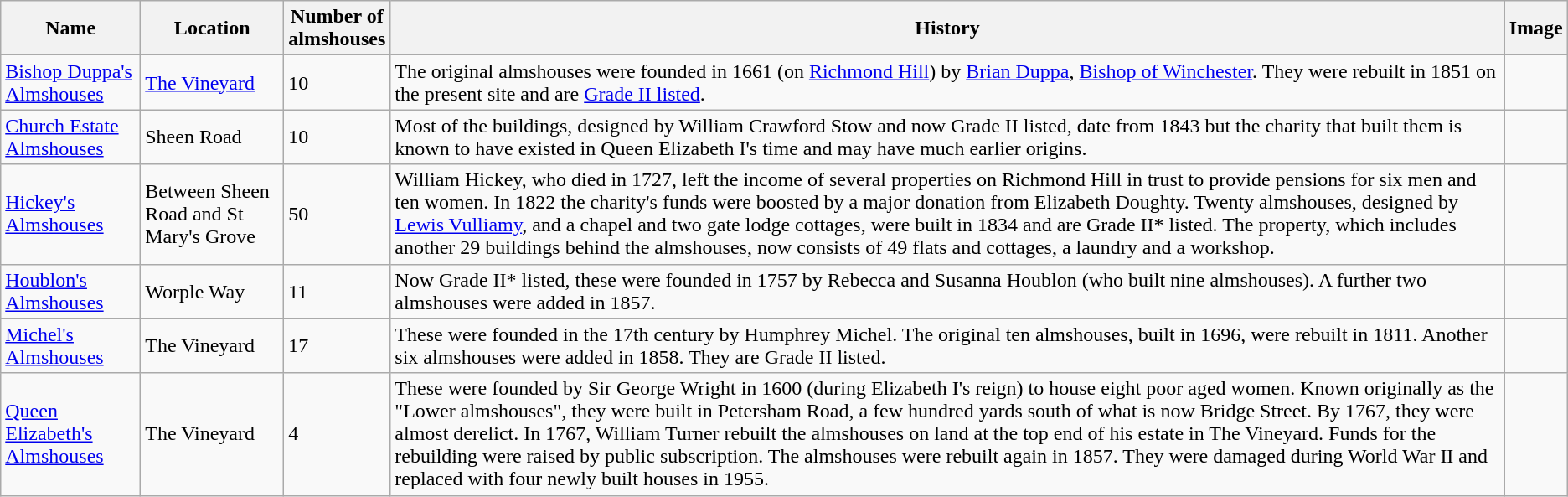<table class="wikitable sortable">
<tr>
<th>Name</th>
<th>Location</th>
<th>Number of<br>almshouses</th>
<th class=unsortable>History</th>
<th class=unsortable>Image</th>
</tr>
<tr>
<td><a href='#'>Bishop Duppa's Almshouses</a></td>
<td><a href='#'>The Vineyard</a></td>
<td>10</td>
<td>The original almshouses were founded in 1661 (on <a href='#'>Richmond Hill</a>) by <a href='#'>Brian Duppa</a>, <a href='#'>Bishop of Winchester</a>. They were rebuilt in 1851 on the present site and are <a href='#'>Grade II listed</a>.</td>
<td></td>
</tr>
<tr>
<td><a href='#'>Church Estate Almshouses</a></td>
<td>Sheen Road</td>
<td>10</td>
<td>Most of the buildings, designed by William Crawford Stow and now Grade II listed, date from 1843 but the charity that built them is known to have existed in Queen Elizabeth I's time and may have much earlier origins.</td>
<td></td>
</tr>
<tr>
<td><a href='#'>Hickey's Almshouses</a></td>
<td>Between Sheen Road and St Mary's Grove</td>
<td>50</td>
<td>William Hickey, who died in 1727, left the income of several properties on Richmond Hill in trust to provide pensions for six men and ten women. In 1822 the charity's funds were boosted by a major donation from Elizabeth Doughty. Twenty almshouses, designed by <a href='#'>Lewis Vulliamy</a>, and a chapel and two gate lodge cottages, were built in 1834 and are Grade II* listed. The property, which includes another 29 buildings behind the almshouses, now consists of 49 flats and cottages, a laundry and a workshop.</td>
<td></td>
</tr>
<tr>
<td><a href='#'>Houblon's Almshouses</a></td>
<td>Worple Way</td>
<td>11</td>
<td>Now Grade II* listed, these were founded in 1757 by Rebecca and Susanna Houblon (who built nine almshouses). A further two almshouses were added in 1857.</td>
<td></td>
</tr>
<tr>
<td><a href='#'>Michel's Almshouses</a></td>
<td>The Vineyard</td>
<td>17</td>
<td>These were founded in the 17th century by Humphrey Michel. The original ten almshouses, built in 1696, were rebuilt in 1811. Another six almshouses were added in 1858. They are Grade II listed.</td>
<td></td>
</tr>
<tr>
<td><a href='#'>Queen Elizabeth's Almshouses</a></td>
<td>The Vineyard</td>
<td>4</td>
<td>These were founded by Sir George Wright in 1600 (during Elizabeth I's reign) to house eight poor aged women. Known originally as the "Lower almshouses", they were built in Petersham Road, a few hundred yards south of what is now Bridge Street. By 1767, they were almost derelict. In 1767, William Turner rebuilt the almshouses on land at the top end of his estate in The Vineyard. Funds for the rebuilding were raised by public subscription. The almshouses were rebuilt again in 1857. They were damaged during World War II and replaced with four newly built houses in 1955.</td>
<td></td>
</tr>
</table>
